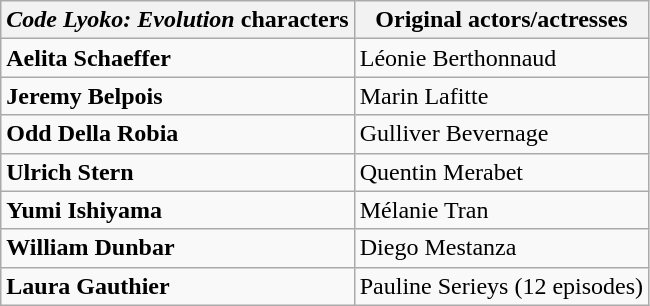<table class="wikitable">
<tr>
<th><em>Code Lyoko: Evolution</em> characters</th>
<th>Original actors/actresses</th>
</tr>
<tr>
<td><strong>Aelita Schaeffer</strong></td>
<td>Léonie Berthonnaud</td>
</tr>
<tr>
<td><strong>Jeremy Belpois</strong></td>
<td>Marin Lafitte</td>
</tr>
<tr>
<td><strong>Odd Della Robia</strong></td>
<td>Gulliver Bevernage</td>
</tr>
<tr>
<td><strong>Ulrich Stern</strong></td>
<td>Quentin Merabet</td>
</tr>
<tr>
<td><strong>Yumi Ishiyama</strong></td>
<td>Mélanie Tran</td>
</tr>
<tr>
<td><strong>William Dunbar</strong></td>
<td>Diego Mestanza</td>
</tr>
<tr>
<td><strong>Laura Gauthier</strong></td>
<td>Pauline Serieys (12 episodes)</td>
</tr>
</table>
